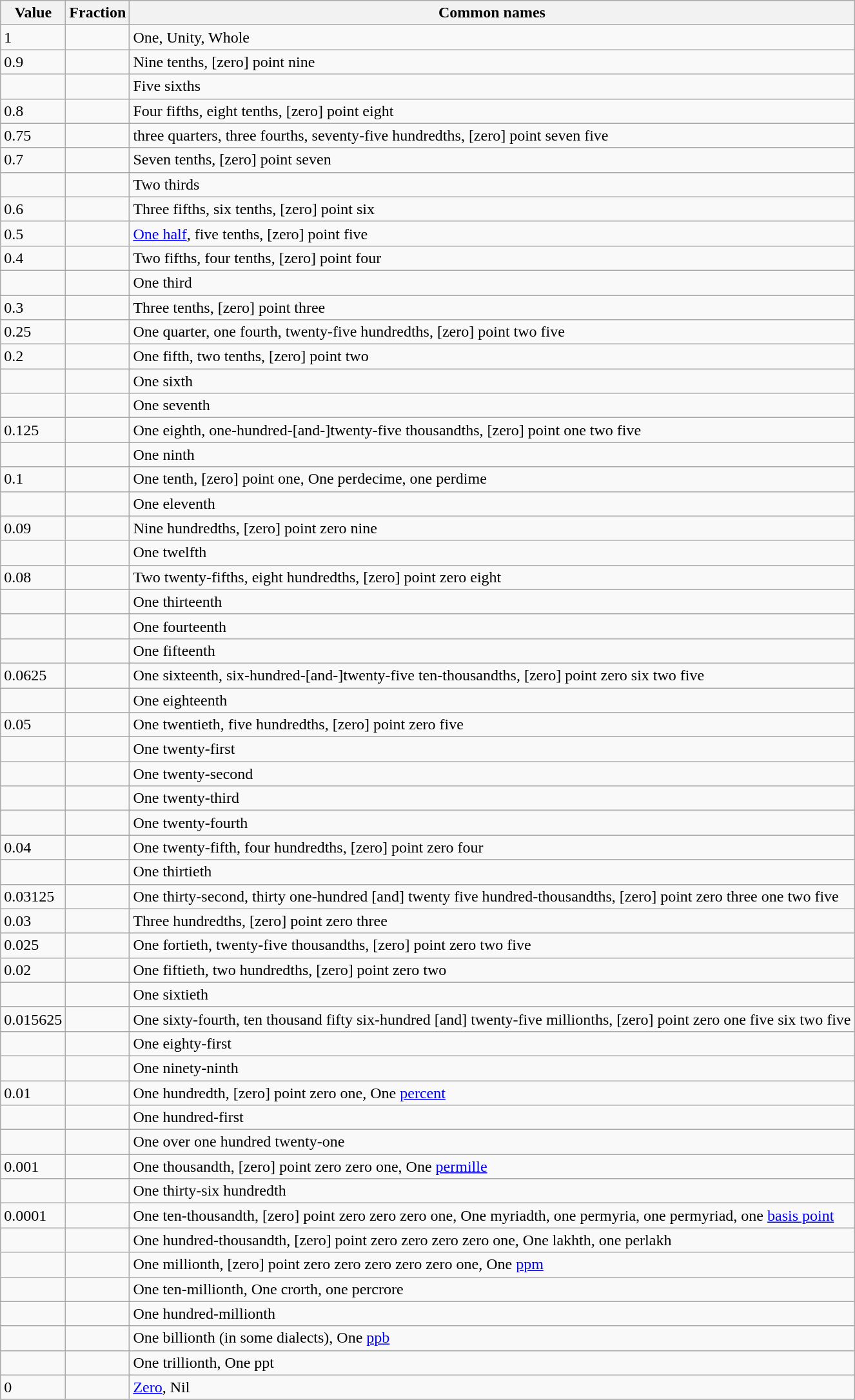<table class="wikitable sortable mw-collapsible mw-collapsed">
<tr>
<th>Value</th>
<th>Fraction</th>
<th>Common names</th>
</tr>
<tr>
<td>1</td>
<td align="center"></td>
<td>One, Unity, Whole</td>
</tr>
<tr>
<td>0.9</td>
<td align="center"></td>
<td>Nine tenths, [zero] point nine</td>
</tr>
<tr>
<td></td>
<td align="center"></td>
<td>Five sixths</td>
</tr>
<tr>
<td>0.8</td>
<td align="center"></td>
<td>Four fifths, eight tenths, [zero] point eight</td>
</tr>
<tr>
<td>0.75</td>
<td align="center"></td>
<td>three quarters, three fourths, seventy-five hundredths, [zero] point seven five</td>
</tr>
<tr>
<td>0.7</td>
<td align="center"></td>
<td>Seven tenths, [zero] point seven</td>
</tr>
<tr>
<td></td>
<td align="center"></td>
<td>Two thirds</td>
</tr>
<tr>
<td>0.6</td>
<td align="center"></td>
<td>Three fifths, six tenths, [zero] point six</td>
</tr>
<tr>
<td>0.5</td>
<td align="center"></td>
<td><a href='#'>One half</a>, five tenths, [zero] point five</td>
</tr>
<tr>
<td>0.4</td>
<td align="center"></td>
<td>Two fifths, four tenths, [zero] point four</td>
</tr>
<tr>
<td></td>
<td align="center"></td>
<td>One third</td>
</tr>
<tr>
<td>0.3</td>
<td align="center"></td>
<td>Three tenths, [zero] point three</td>
</tr>
<tr>
<td>0.25</td>
<td align="center"></td>
<td>One quarter, one fourth, twenty-five hundredths, [zero] point two five</td>
</tr>
<tr>
<td>0.2</td>
<td align="center"></td>
<td>One fifth, two tenths, [zero] point two</td>
</tr>
<tr>
<td></td>
<td align="center"></td>
<td>One sixth</td>
</tr>
<tr>
<td></td>
<td align="center"></td>
<td>One seventh</td>
</tr>
<tr>
<td>0.125</td>
<td align="center"></td>
<td>One eighth, one-hundred-[and-]twenty-five thousandths, [zero] point one two five</td>
</tr>
<tr>
<td></td>
<td align="center"></td>
<td>One ninth</td>
</tr>
<tr>
<td>0.1</td>
<td align="center"></td>
<td>One tenth, [zero] point one, One perdecime, one perdime</td>
</tr>
<tr>
<td></td>
<td align="center"></td>
<td>One eleventh</td>
</tr>
<tr>
<td>0.09</td>
<td align="center"></td>
<td>Nine hundredths, [zero] point zero nine</td>
</tr>
<tr>
<td></td>
<td align="center"></td>
<td>One twelfth</td>
</tr>
<tr>
<td>0.08</td>
<td align="center"></td>
<td>Two twenty-fifths, eight hundredths, [zero] point zero eight</td>
</tr>
<tr>
<td></td>
<td align="center"></td>
<td>One thirteenth</td>
</tr>
<tr>
<td></td>
<td align="center"></td>
<td>One fourteenth</td>
</tr>
<tr>
<td></td>
<td align="center"></td>
<td>One fifteenth</td>
</tr>
<tr>
<td>0.0625</td>
<td align="center"></td>
<td>One sixteenth, six-hundred-[and-]twenty-five ten-thousandths, [zero] point zero six two five</td>
</tr>
<tr>
<td></td>
<td align="center"></td>
<td>One eighteenth</td>
</tr>
<tr>
<td>0.05</td>
<td align="center"></td>
<td>One twentieth, five hundredths, [zero] point zero five</td>
</tr>
<tr>
<td></td>
<td align="center"></td>
<td>One twenty-first</td>
</tr>
<tr>
<td></td>
<td align="center"></td>
<td>One twenty-second</td>
</tr>
<tr>
<td></td>
<td align="center"></td>
<td>One twenty-third</td>
</tr>
<tr>
<td></td>
<td align="center"></td>
<td>One twenty-fourth</td>
</tr>
<tr>
<td>0.04</td>
<td align="center"></td>
<td>One twenty-fifth, four hundredths, [zero] point zero four</td>
</tr>
<tr>
<td></td>
<td align="center"></td>
<td>One thirtieth</td>
</tr>
<tr>
<td>0.03125</td>
<td align="center"></td>
<td>One thirty-second, thirty one-hundred [and] twenty five hundred-thousandths, [zero] point zero three one two five</td>
</tr>
<tr>
<td>0.03</td>
<td align="center"></td>
<td>Three hundredths, [zero] point zero three</td>
</tr>
<tr>
<td>0.025</td>
<td align="center"></td>
<td>One fortieth, twenty-five thousandths, [zero] point zero two five</td>
</tr>
<tr>
<td>0.02</td>
<td align="center"></td>
<td>One fiftieth, two hundredths, [zero] point zero two</td>
</tr>
<tr>
<td></td>
<td align="center"></td>
<td>One sixtieth</td>
</tr>
<tr>
<td>0.015625</td>
<td align="center"></td>
<td>One sixty-fourth, ten thousand fifty six-hundred [and] twenty-five millionths, [zero] point zero one five six two five</td>
</tr>
<tr>
<td></td>
<td align="center"></td>
<td>One eighty-first</td>
</tr>
<tr>
<td></td>
<td align="center"></td>
<td>One ninety-ninth</td>
</tr>
<tr>
<td>0.01</td>
<td align="center"></td>
<td>One hundredth, [zero] point zero one, One <a href='#'>percent</a></td>
</tr>
<tr>
<td></td>
<td align="center"></td>
<td>One hundred-first</td>
</tr>
<tr>
<td></td>
<td align="center"></td>
<td>One over one hundred twenty-one</td>
</tr>
<tr>
<td>0.001</td>
<td align="center"></td>
<td>One thousandth, [zero] point zero zero one, One <a href='#'>permille</a></td>
</tr>
<tr>
<td></td>
<td align="center"></td>
<td>One thirty-six hundredth</td>
</tr>
<tr>
<td>0.0001</td>
<td align="center"></td>
<td>One ten-thousandth, [zero] point zero zero zero one, One myriadth, one permyria, one permyriad, one <a href='#'>basis point</a></td>
</tr>
<tr>
<td></td>
<td align="center"></td>
<td>One hundred-thousandth, [zero] point zero zero zero zero one, One lakhth, one perlakh</td>
</tr>
<tr>
<td></td>
<td align="center"></td>
<td>One millionth, [zero] point zero zero zero zero zero one, One <a href='#'>ppm</a></td>
</tr>
<tr>
<td></td>
<td align="center"></td>
<td>One ten-millionth, One crorth, one percrore</td>
</tr>
<tr>
<td></td>
<td align="center"></td>
<td>One hundred-millionth</td>
</tr>
<tr>
<td></td>
<td align="center"></td>
<td>One billionth (in some dialects), One <a href='#'>ppb</a></td>
</tr>
<tr>
<td></td>
<td align="center"></td>
<td>One trillionth, One ppt</td>
</tr>
<tr>
<td>0</td>
<td align="center"></td>
<td><a href='#'>Zero</a>, Nil</td>
</tr>
<tr>
</tr>
</table>
